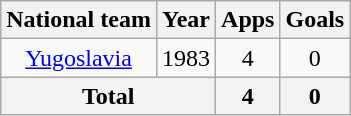<table class="wikitable" style="text-align:center">
<tr>
<th>National team</th>
<th>Year</th>
<th>Apps</th>
<th>Goals</th>
</tr>
<tr>
<td><a href='#'>Yugoslavia</a></td>
<td>1983</td>
<td>4</td>
<td>0</td>
</tr>
<tr>
<th colspan="2">Total</th>
<th>4</th>
<th>0</th>
</tr>
</table>
